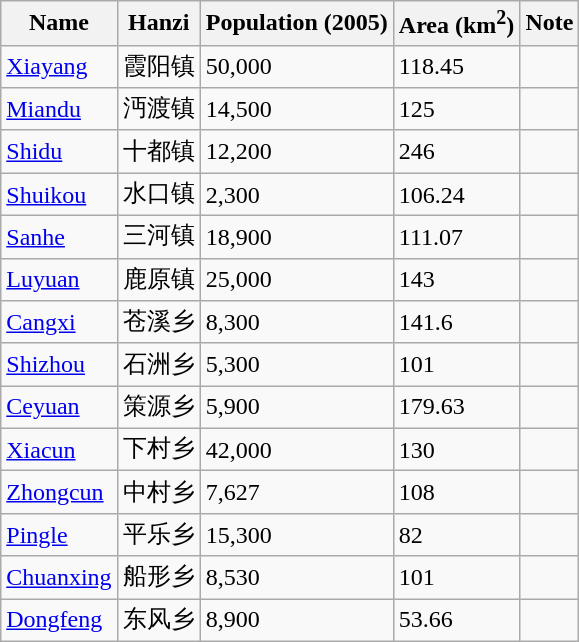<table class="wikitable">
<tr>
<th>Name</th>
<th>Hanzi</th>
<th>Population (2005)</th>
<th>Area (km<sup>2</sup>)</th>
<th>Note</th>
</tr>
<tr>
<td><a href='#'>Xiayang</a></td>
<td>霞阳镇</td>
<td>50,000</td>
<td>118.45</td>
<td></td>
</tr>
<tr>
<td><a href='#'>Miandu</a></td>
<td>沔渡镇</td>
<td>14,500</td>
<td>125</td>
<td></td>
</tr>
<tr>
<td><a href='#'>Shidu</a></td>
<td>十都镇</td>
<td>12,200</td>
<td>246</td>
<td></td>
</tr>
<tr>
<td><a href='#'>Shuikou</a></td>
<td>水口镇</td>
<td>2,300</td>
<td>106.24</td>
<td></td>
</tr>
<tr>
<td><a href='#'>Sanhe</a></td>
<td>三河镇</td>
<td>18,900</td>
<td>111.07</td>
<td></td>
</tr>
<tr>
<td><a href='#'>Luyuan</a></td>
<td>鹿原镇</td>
<td>25,000</td>
<td>143</td>
<td></td>
</tr>
<tr>
<td><a href='#'>Cangxi</a></td>
<td>苍溪乡</td>
<td>8,300</td>
<td>141.6</td>
<td></td>
</tr>
<tr>
<td><a href='#'>Shizhou</a></td>
<td>石洲乡</td>
<td>5,300</td>
<td>101</td>
<td></td>
</tr>
<tr>
<td><a href='#'>Ceyuan</a></td>
<td>策源乡</td>
<td>5,900</td>
<td>179.63</td>
<td></td>
</tr>
<tr>
<td><a href='#'>Xiacun</a></td>
<td>下村乡</td>
<td>42,000</td>
<td>130</td>
<td></td>
</tr>
<tr>
<td><a href='#'>Zhongcun</a></td>
<td>中村乡</td>
<td>7,627</td>
<td>108</td>
<td></td>
</tr>
<tr>
<td><a href='#'>Pingle</a></td>
<td>平乐乡</td>
<td>15,300</td>
<td>82</td>
<td></td>
</tr>
<tr>
<td><a href='#'>Chuanxing</a></td>
<td>船形乡</td>
<td>8,530</td>
<td>101</td>
<td></td>
</tr>
<tr>
<td><a href='#'>Dongfeng</a></td>
<td>东风乡</td>
<td>8,900</td>
<td>53.66</td>
<td></td>
</tr>
</table>
